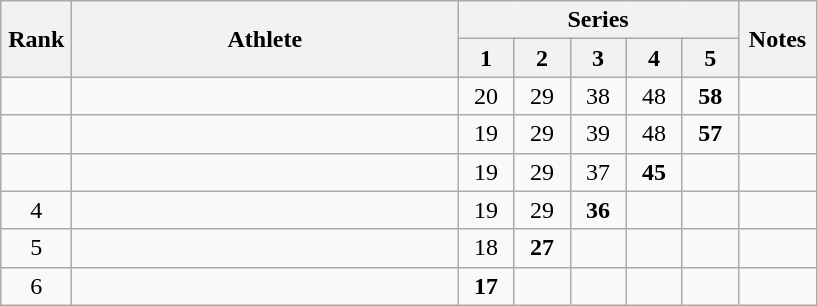<table class="wikitable" style="text-align:center">
<tr>
<th rowspan="2" width="40">Rank</th>
<th rowspan="2" width="250">Athlete</th>
<th colspan="5">Series</th>
<th rowspan="2" width="45">Notes</th>
</tr>
<tr>
<th width="30">1</th>
<th width="30">2</th>
<th width="30">3</th>
<th width="30">4</th>
<th width="30">5</th>
</tr>
<tr>
<td></td>
<td align="left"></td>
<td>20</td>
<td>29</td>
<td>38</td>
<td>48</td>
<td><strong>58</strong></td>
<td></td>
</tr>
<tr>
<td></td>
<td align="left"></td>
<td>19</td>
<td>29</td>
<td>39</td>
<td>48</td>
<td><strong>57</strong></td>
<td></td>
</tr>
<tr>
<td></td>
<td align="left"></td>
<td>19</td>
<td>29</td>
<td>37</td>
<td><strong>45</strong></td>
<td></td>
<td></td>
</tr>
<tr>
<td>4</td>
<td align="left"></td>
<td>19</td>
<td>29</td>
<td><strong>36</strong></td>
<td></td>
<td></td>
<td></td>
</tr>
<tr>
<td>5</td>
<td align="left"></td>
<td>18</td>
<td><strong>27</strong></td>
<td></td>
<td></td>
<td></td>
<td></td>
</tr>
<tr>
<td>6</td>
<td align="left"></td>
<td><strong>17</strong></td>
<td></td>
<td></td>
<td></td>
<td></td>
<td></td>
</tr>
</table>
